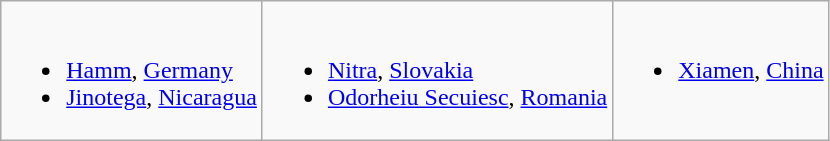<table class="wikitable">
<tr valign="top">
<td><br><ul><li> <a href='#'>Hamm</a>, <a href='#'>Germany</a></li><li> <a href='#'>Jinotega</a>, <a href='#'>Nicaragua</a></li></ul></td>
<td><br><ul><li> <a href='#'>Nitra</a>, <a href='#'>Slovakia</a></li><li> <a href='#'>Odorheiu Secuiesc</a>, <a href='#'>Romania</a></li></ul></td>
<td><br><ul><li> <a href='#'>Xiamen</a>, <a href='#'>China</a></li></ul></td>
</tr>
</table>
